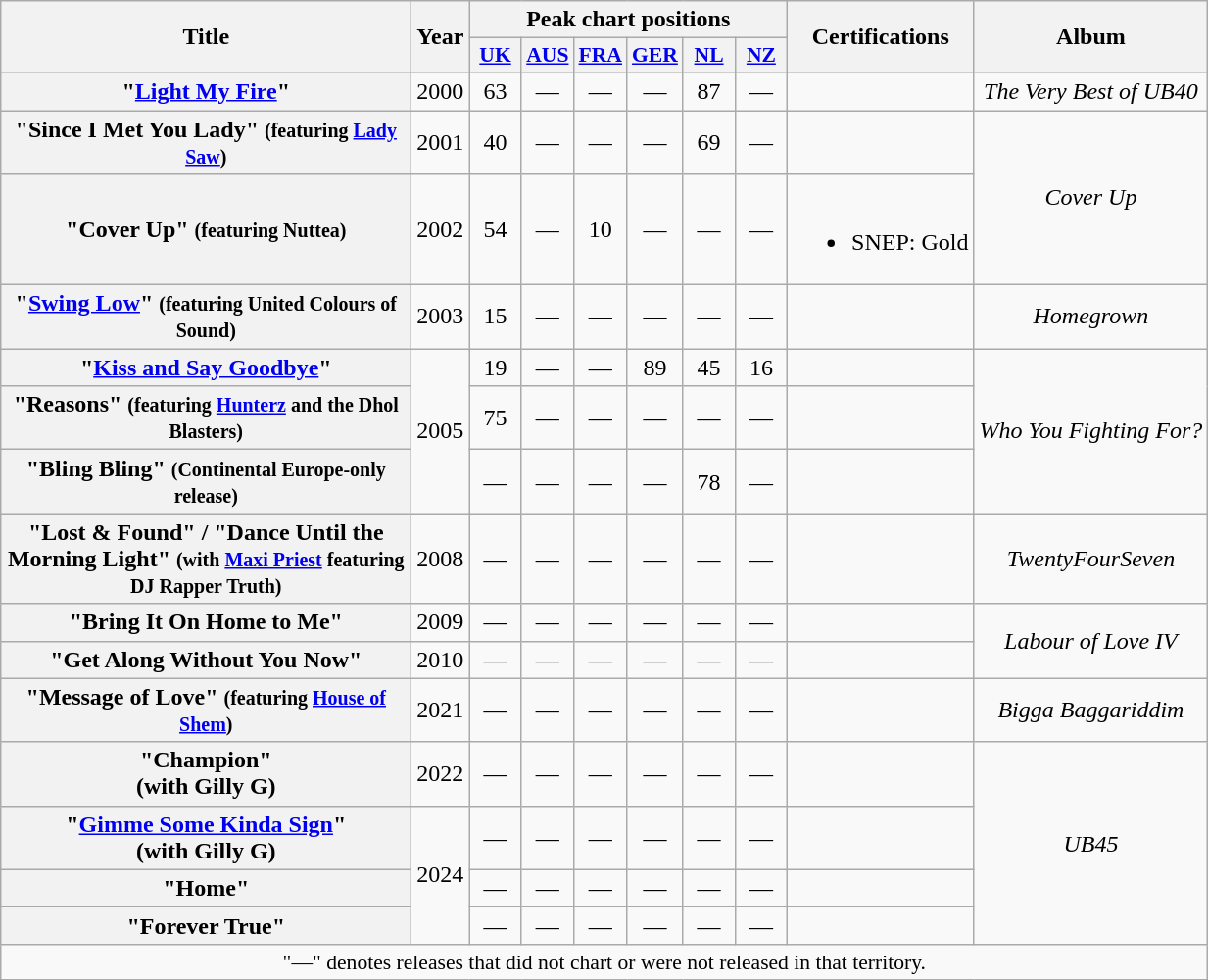<table class="wikitable plainrowheaders" style="text-align:center;">
<tr>
<th rowspan="2" scope="col" style="width:17em;">Title</th>
<th rowspan="2" scope="col" style="width:2em;">Year</th>
<th colspan="6">Peak chart positions</th>
<th rowspan="2">Certifications</th>
<th rowspan="2">Album</th>
</tr>
<tr>
<th scope="col" style="width:2em;font-size:90%;"><a href='#'>UK</a><br></th>
<th scope="col" style="width:2em;font-size:90%;"><a href='#'>AUS</a><br></th>
<th scope="col" style="width:2em;font-size:90%;"><a href='#'>FRA</a><br></th>
<th scope="col" style="width:2em;font-size:90%;"><a href='#'>GER</a><br></th>
<th scope="col" style="width:2em;font-size:90%;"><a href='#'>NL</a><br></th>
<th scope="col" style="width:2em;font-size:90%;"><a href='#'>NZ</a><br></th>
</tr>
<tr>
<th scope="row">"<a href='#'>Light My Fire</a>"</th>
<td>2000</td>
<td>63</td>
<td>—</td>
<td>—</td>
<td>—</td>
<td>87</td>
<td>—</td>
<td></td>
<td><em>The Very Best of UB40</em></td>
</tr>
<tr>
<th scope="row">"Since I Met You Lady" <small>(featuring <a href='#'>Lady Saw</a>)</small></th>
<td>2001</td>
<td>40</td>
<td>—</td>
<td>—</td>
<td>—</td>
<td>69</td>
<td>—</td>
<td></td>
<td rowspan="2"><em>Cover Up</em></td>
</tr>
<tr>
<th scope="row">"Cover Up" <small>(featuring Nuttea)</small></th>
<td>2002</td>
<td>54</td>
<td>—</td>
<td>10</td>
<td>—</td>
<td>—</td>
<td>—</td>
<td><br><ul><li>SNEP: Gold</li></ul></td>
</tr>
<tr>
<th scope="row">"<a href='#'>Swing Low</a>" <small>(featuring United Colours of Sound)</small></th>
<td>2003</td>
<td>15</td>
<td>—</td>
<td>—</td>
<td>—</td>
<td>—</td>
<td>—</td>
<td></td>
<td><em>Homegrown</em></td>
</tr>
<tr>
<th scope="row">"<a href='#'>Kiss and Say Goodbye</a>"</th>
<td rowspan="3">2005</td>
<td>19</td>
<td>—</td>
<td>—</td>
<td>89</td>
<td>45</td>
<td>16</td>
<td></td>
<td rowspan="3"><em>Who You Fighting For?</em></td>
</tr>
<tr>
<th scope="row">"Reasons" <small>(featuring <a href='#'>Hunterz</a> and the Dhol Blasters)</small></th>
<td>75</td>
<td>—</td>
<td>—</td>
<td>—</td>
<td>—</td>
<td>—</td>
<td></td>
</tr>
<tr>
<th scope="row">"Bling Bling" <small>(Continental Europe-only release)</small></th>
<td>—</td>
<td>—</td>
<td>—</td>
<td>—</td>
<td>78</td>
<td>—</td>
<td></td>
</tr>
<tr>
<th scope="row">"Lost & Found" / "Dance Until the Morning Light" <small>(with <a href='#'>Maxi Priest</a> featuring DJ Rapper Truth)</small></th>
<td>2008</td>
<td>—</td>
<td>—</td>
<td>—</td>
<td>—</td>
<td>—</td>
<td>—</td>
<td></td>
<td><em>TwentyFourSeven</em></td>
</tr>
<tr>
<th scope="row">"Bring It On Home to Me"</th>
<td>2009</td>
<td>—</td>
<td>—</td>
<td>—</td>
<td>—</td>
<td>—</td>
<td>—</td>
<td></td>
<td rowspan="2"><em>Labour of Love IV</em></td>
</tr>
<tr>
<th scope="row">"Get Along Without You Now"</th>
<td>2010</td>
<td>—</td>
<td>—</td>
<td>—</td>
<td>—</td>
<td>—</td>
<td>—</td>
<td></td>
</tr>
<tr>
<th scope="row">"Message of Love" <small>(featuring <a href='#'>House of Shem</a>)</small></th>
<td>2021</td>
<td>—</td>
<td>—</td>
<td>—</td>
<td>—</td>
<td>—</td>
<td>—</td>
<td></td>
<td><em>Bigga Baggariddim</em></td>
</tr>
<tr>
<th scope="row">"Champion" <br> (with Gilly G)</th>
<td>2022</td>
<td>—</td>
<td>—</td>
<td>—</td>
<td>—</td>
<td>—</td>
<td>—</td>
<td></td>
<td rowspan="4"><em>UB45</em></td>
</tr>
<tr>
<th scope="row">"<a href='#'>Gimme Some Kinda Sign</a>" <br> (with Gilly G)</th>
<td rowspan="3">2024</td>
<td>—</td>
<td>—</td>
<td>—</td>
<td>—</td>
<td>—</td>
<td>—</td>
<td></td>
</tr>
<tr>
<th scope="row">"Home"</th>
<td>—</td>
<td>—</td>
<td>—</td>
<td>—</td>
<td>—</td>
<td>—</td>
<td></td>
</tr>
<tr>
<th scope="row">"Forever True"</th>
<td>—</td>
<td>—</td>
<td>—</td>
<td>—</td>
<td>—</td>
<td>—</td>
<td></td>
</tr>
<tr>
<td colspan="10" style="font-size:90%">"—" denotes releases that did not chart or were not released in that territory.</td>
</tr>
</table>
